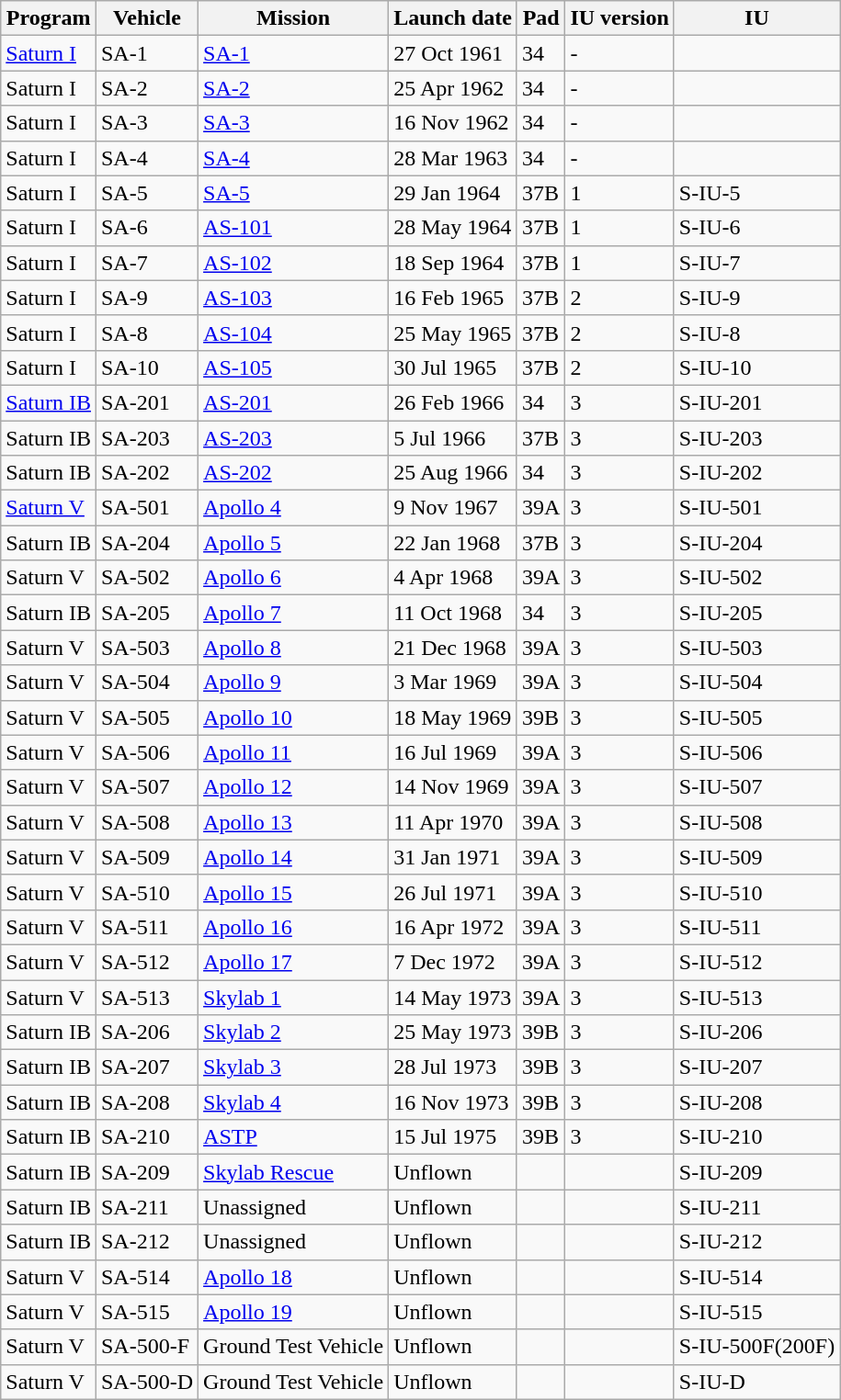<table class="wikitable">
<tr>
<th>Program</th>
<th>Vehicle</th>
<th>Mission</th>
<th>Launch date</th>
<th>Pad</th>
<th>IU version</th>
<th>IU</th>
</tr>
<tr>
<td><a href='#'>Saturn I</a></td>
<td>SA-1</td>
<td><a href='#'>SA-1</a></td>
<td>27 Oct 1961</td>
<td>34</td>
<td>-</td>
<td></td>
</tr>
<tr>
<td>Saturn I</td>
<td>SA-2</td>
<td><a href='#'>SA-2</a></td>
<td>25 Apr 1962</td>
<td>34</td>
<td>-</td>
<td></td>
</tr>
<tr>
<td>Saturn I</td>
<td>SA-3</td>
<td><a href='#'>SA-3</a></td>
<td>16 Nov 1962</td>
<td>34</td>
<td>-</td>
<td></td>
</tr>
<tr>
<td>Saturn I</td>
<td>SA-4</td>
<td><a href='#'>SA-4</a></td>
<td>28 Mar 1963</td>
<td>34</td>
<td>-</td>
<td></td>
</tr>
<tr>
<td>Saturn I</td>
<td>SA-5</td>
<td><a href='#'>SA-5</a></td>
<td>29 Jan 1964</td>
<td>37B</td>
<td>1</td>
<td>S-IU-5</td>
</tr>
<tr>
<td>Saturn I</td>
<td>SA-6</td>
<td><a href='#'>AS-101</a></td>
<td>28 May 1964</td>
<td>37B</td>
<td>1</td>
<td>S-IU-6</td>
</tr>
<tr>
<td>Saturn I</td>
<td>SA-7</td>
<td><a href='#'>AS-102</a></td>
<td>18 Sep 1964</td>
<td>37B</td>
<td>1</td>
<td>S-IU-7</td>
</tr>
<tr>
<td>Saturn I</td>
<td>SA-9</td>
<td><a href='#'>AS-103</a></td>
<td>16 Feb 1965</td>
<td>37B</td>
<td>2</td>
<td>S-IU-9</td>
</tr>
<tr>
<td>Saturn I</td>
<td>SA-8</td>
<td><a href='#'>AS-104</a></td>
<td>25 May 1965</td>
<td>37B</td>
<td>2</td>
<td>S-IU-8</td>
</tr>
<tr>
<td>Saturn I</td>
<td>SA-10</td>
<td><a href='#'>AS-105</a></td>
<td>30 Jul 1965</td>
<td>37B</td>
<td>2</td>
<td>S-IU-10</td>
</tr>
<tr>
<td><a href='#'>Saturn IB</a></td>
<td>SA-201</td>
<td><a href='#'>AS-201</a></td>
<td>26 Feb 1966</td>
<td>34</td>
<td>3</td>
<td>S-IU-201</td>
</tr>
<tr>
<td>Saturn IB</td>
<td>SA-203</td>
<td><a href='#'>AS-203</a></td>
<td>5 Jul 1966</td>
<td>37B</td>
<td>3</td>
<td>S-IU-203</td>
</tr>
<tr>
<td>Saturn IB</td>
<td>SA-202</td>
<td><a href='#'>AS-202</a></td>
<td>25 Aug 1966</td>
<td>34</td>
<td>3</td>
<td>S-IU-202</td>
</tr>
<tr>
<td><a href='#'>Saturn V</a></td>
<td>SA-501</td>
<td><a href='#'>Apollo 4</a></td>
<td>9 Nov 1967</td>
<td>39A</td>
<td>3</td>
<td>S-IU-501</td>
</tr>
<tr>
<td>Saturn IB</td>
<td>SA-204</td>
<td><a href='#'>Apollo 5</a></td>
<td>22 Jan 1968</td>
<td>37B</td>
<td>3</td>
<td>S-IU-204</td>
</tr>
<tr>
<td>Saturn V</td>
<td>SA-502</td>
<td><a href='#'>Apollo 6</a></td>
<td>4 Apr 1968</td>
<td>39A</td>
<td>3</td>
<td>S-IU-502</td>
</tr>
<tr>
<td>Saturn IB</td>
<td>SA-205</td>
<td><a href='#'>Apollo 7</a></td>
<td>11 Oct 1968</td>
<td>34</td>
<td>3</td>
<td>S-IU-205</td>
</tr>
<tr>
<td>Saturn V</td>
<td>SA-503</td>
<td><a href='#'>Apollo 8</a></td>
<td>21 Dec 1968</td>
<td>39A</td>
<td>3</td>
<td>S-IU-503</td>
</tr>
<tr>
<td>Saturn V</td>
<td>SA-504</td>
<td><a href='#'>Apollo 9</a></td>
<td>3 Mar 1969</td>
<td>39A</td>
<td>3</td>
<td>S-IU-504</td>
</tr>
<tr>
<td>Saturn V</td>
<td>SA-505</td>
<td><a href='#'>Apollo 10</a></td>
<td>18 May 1969</td>
<td>39B</td>
<td>3</td>
<td>S-IU-505</td>
</tr>
<tr>
<td>Saturn V</td>
<td>SA-506</td>
<td><a href='#'>Apollo 11</a></td>
<td>16 Jul 1969</td>
<td>39A</td>
<td>3</td>
<td>S-IU-506</td>
</tr>
<tr>
<td>Saturn V</td>
<td>SA-507</td>
<td><a href='#'>Apollo 12</a></td>
<td>14 Nov 1969</td>
<td>39A</td>
<td>3</td>
<td>S-IU-507</td>
</tr>
<tr>
<td>Saturn V</td>
<td>SA-508</td>
<td><a href='#'>Apollo 13</a></td>
<td>11 Apr 1970</td>
<td>39A</td>
<td>3</td>
<td>S-IU-508</td>
</tr>
<tr>
<td>Saturn V</td>
<td>SA-509</td>
<td><a href='#'>Apollo 14</a></td>
<td>31 Jan 1971</td>
<td>39A</td>
<td>3</td>
<td>S-IU-509</td>
</tr>
<tr>
<td>Saturn V</td>
<td>SA-510</td>
<td><a href='#'>Apollo 15</a></td>
<td>26 Jul 1971</td>
<td>39A</td>
<td>3</td>
<td>S-IU-510</td>
</tr>
<tr>
<td>Saturn V</td>
<td>SA-511</td>
<td><a href='#'>Apollo 16</a></td>
<td>16 Apr 1972</td>
<td>39A</td>
<td>3</td>
<td>S-IU-511</td>
</tr>
<tr>
<td>Saturn V</td>
<td>SA-512</td>
<td><a href='#'>Apollo 17</a></td>
<td>7 Dec 1972</td>
<td>39A</td>
<td>3</td>
<td>S-IU-512</td>
</tr>
<tr>
<td>Saturn V</td>
<td>SA-513</td>
<td><a href='#'>Skylab 1</a></td>
<td>14 May 1973</td>
<td>39A</td>
<td>3</td>
<td>S-IU-513</td>
</tr>
<tr>
<td>Saturn IB</td>
<td>SA-206</td>
<td><a href='#'>Skylab 2</a></td>
<td>25 May 1973</td>
<td>39B</td>
<td>3</td>
<td>S-IU-206</td>
</tr>
<tr>
<td>Saturn IB</td>
<td>SA-207</td>
<td><a href='#'>Skylab 3</a></td>
<td>28 Jul 1973</td>
<td>39B</td>
<td>3</td>
<td>S-IU-207</td>
</tr>
<tr>
<td>Saturn IB</td>
<td>SA-208</td>
<td><a href='#'>Skylab 4</a></td>
<td>16 Nov 1973</td>
<td>39B</td>
<td>3</td>
<td>S-IU-208</td>
</tr>
<tr>
<td>Saturn IB</td>
<td>SA-210</td>
<td><a href='#'>ASTP</a></td>
<td>15 Jul 1975</td>
<td>39B</td>
<td>3</td>
<td>S-IU-210</td>
</tr>
<tr>
<td>Saturn IB</td>
<td>SA-209</td>
<td><a href='#'>Skylab Rescue</a></td>
<td>Unflown</td>
<td></td>
<td></td>
<td>S-IU-209</td>
</tr>
<tr>
<td>Saturn IB</td>
<td>SA-211</td>
<td>Unassigned</td>
<td>Unflown</td>
<td></td>
<td></td>
<td>S-IU-211</td>
</tr>
<tr>
<td>Saturn IB</td>
<td>SA-212</td>
<td>Unassigned</td>
<td>Unflown</td>
<td></td>
<td></td>
<td>S-IU-212</td>
</tr>
<tr>
<td>Saturn V</td>
<td>SA-514</td>
<td><a href='#'>Apollo 18</a></td>
<td>Unflown</td>
<td></td>
<td></td>
<td>S-IU-514</td>
</tr>
<tr>
<td>Saturn V</td>
<td>SA-515</td>
<td><a href='#'>Apollo 19</a></td>
<td>Unflown</td>
<td></td>
<td></td>
<td>S-IU-515</td>
</tr>
<tr>
<td>Saturn V</td>
<td>SA-500-F</td>
<td>Ground Test Vehicle</td>
<td>Unflown</td>
<td></td>
<td></td>
<td>S-IU-500F(200F)</td>
</tr>
<tr>
<td>Saturn V</td>
<td>SA-500-D</td>
<td>Ground Test Vehicle</td>
<td>Unflown</td>
<td></td>
<td></td>
<td>S-IU-D</td>
</tr>
</table>
